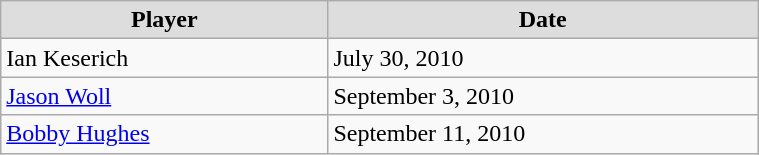<table class="wikitable" style="width:40%;">
<tr style="text-align:center; background:#ddd;">
<td><strong>Player</strong></td>
<td><strong>Date</strong></td>
</tr>
<tr>
<td>Ian Keserich</td>
<td>July 30, 2010</td>
</tr>
<tr>
<td><a href='#'>Jason Woll</a></td>
<td>September 3, 2010</td>
</tr>
<tr>
<td><a href='#'>Bobby Hughes</a></td>
<td>September 11, 2010</td>
</tr>
</table>
